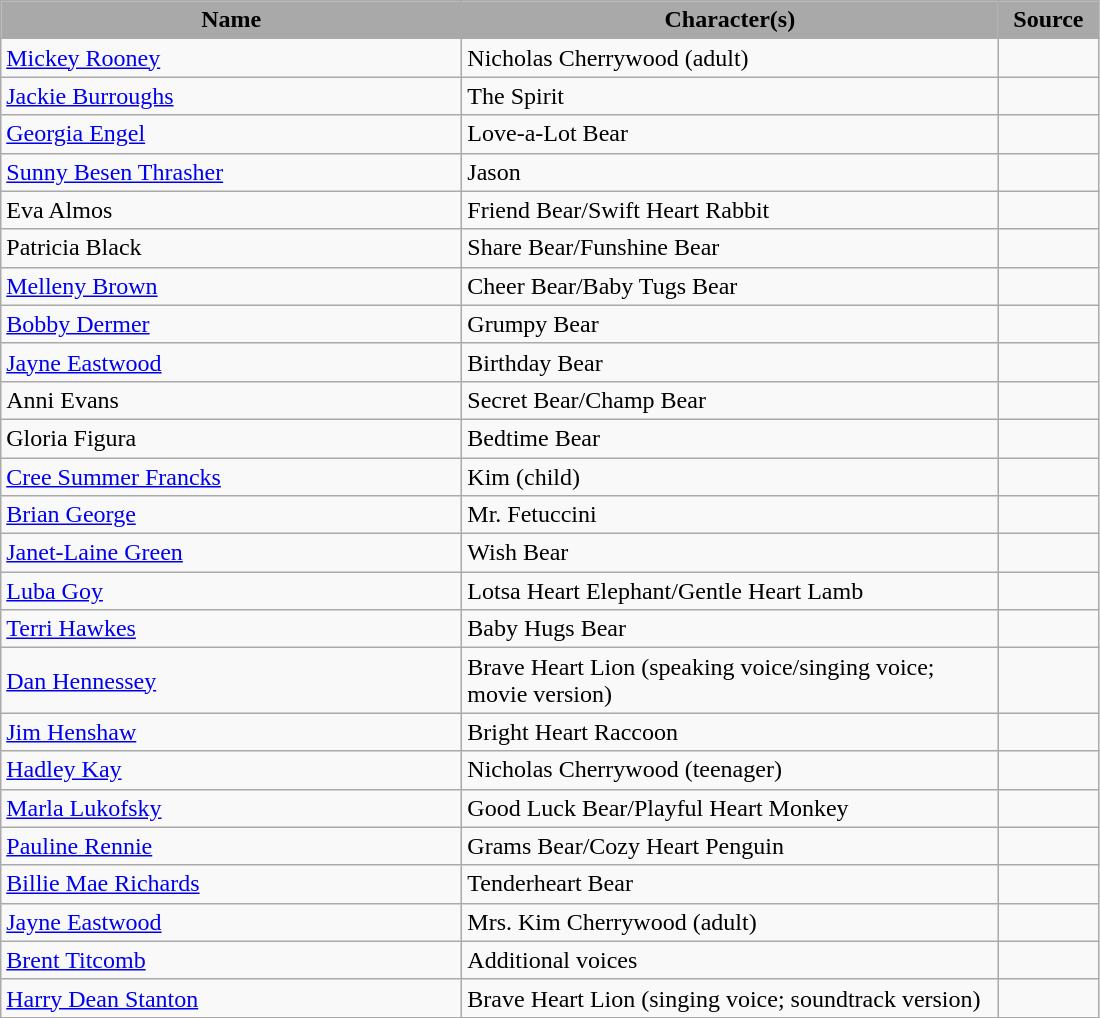<table class="wikitable" style="margin: 6px;">
<tr>
<th style="background:darkGrey; width:300px;">Name</th>
<th style="background:darkGrey; width:350px;">Character(s)</th>
<th style="background:darkGrey; width:60px;">Source</th>
</tr>
<tr>
<td><a href='#'>Mickey Rooney</a></td>
<td>Nicholas Cherrywood (adult)</td>
<td></td>
</tr>
<tr>
<td><a href='#'>Jackie Burroughs</a></td>
<td>The Spirit</td>
<td></td>
</tr>
<tr>
<td><a href='#'>Georgia Engel</a></td>
<td>Love-a-Lot Bear</td>
<td></td>
</tr>
<tr>
<td><a href='#'>Sunny Besen Thrasher</a></td>
<td>Jason</td>
<td></td>
</tr>
<tr>
<td>Eva Almos</td>
<td>Friend Bear/Swift Heart Rabbit</td>
<td></td>
</tr>
<tr>
<td>Patricia Black</td>
<td>Share Bear/Funshine Bear</td>
<td></td>
</tr>
<tr>
<td><a href='#'>Melleny Brown</a></td>
<td>Cheer Bear/Baby Tugs Bear</td>
<td></td>
</tr>
<tr>
<td><a href='#'>Bobby Dermer</a></td>
<td>Grumpy Bear</td>
<td></td>
</tr>
<tr>
<td><a href='#'>Jayne Eastwood</a></td>
<td>Birthday Bear</td>
<td></td>
</tr>
<tr>
<td>Anni Evans</td>
<td>Secret Bear/Champ Bear</td>
<td></td>
</tr>
<tr>
<td>Gloria Figura</td>
<td>Bedtime Bear</td>
<td></td>
</tr>
<tr>
<td><a href='#'>Cree Summer Francks</a></td>
<td>Kim (child)</td>
<td></td>
</tr>
<tr>
<td><a href='#'>Brian George</a></td>
<td>Mr. Fetuccini</td>
<td></td>
</tr>
<tr>
<td><a href='#'>Janet-Laine Green</a></td>
<td>Wish Bear</td>
<td></td>
</tr>
<tr>
<td><a href='#'>Luba Goy</a></td>
<td>Lotsa Heart Elephant/Gentle Heart Lamb</td>
<td></td>
</tr>
<tr>
<td><a href='#'>Terri Hawkes</a></td>
<td>Baby Hugs Bear</td>
<td></td>
</tr>
<tr>
<td><a href='#'>Dan Hennessey</a></td>
<td>Brave Heart Lion (speaking voice/singing voice; movie version)</td>
<td></td>
</tr>
<tr>
<td><a href='#'>Jim Henshaw</a></td>
<td>Bright Heart Raccoon</td>
<td></td>
</tr>
<tr>
<td><a href='#'>Hadley Kay</a></td>
<td>Nicholas Cherrywood (teenager)</td>
<td></td>
</tr>
<tr>
<td><a href='#'>Marla Lukofsky</a></td>
<td>Good Luck Bear/Playful Heart Monkey</td>
<td></td>
</tr>
<tr>
<td><a href='#'>Pauline Rennie</a></td>
<td>Grams Bear/Cozy Heart Penguin</td>
<td></td>
</tr>
<tr>
<td><a href='#'>Billie Mae Richards</a></td>
<td>Tenderheart Bear</td>
<td></td>
</tr>
<tr>
<td><a href='#'>Jayne Eastwood</a></td>
<td>Mrs. Kim Cherrywood (adult)</td>
<td></td>
</tr>
<tr>
<td><a href='#'>Brent Titcomb</a></td>
<td>Additional voices</td>
<td></td>
</tr>
<tr>
<td><a href='#'>Harry Dean Stanton</a></td>
<td>Brave Heart Lion (singing voice; soundtrack version)</td>
<td></td>
</tr>
</table>
